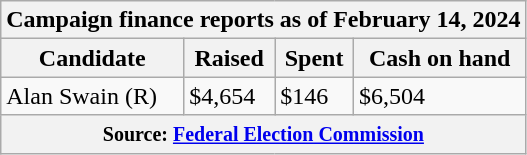<table class="wikitable sortable">
<tr>
<th colspan=4>Campaign finance reports as of February 14, 2024</th>
</tr>
<tr style="text-align:center;">
<th>Candidate</th>
<th>Raised</th>
<th>Spent</th>
<th>Cash on hand</th>
</tr>
<tr>
<td>Alan Swain (R)</td>
<td>$4,654</td>
<td>$146</td>
<td>$6,504</td>
</tr>
<tr>
<th colspan="4"><small>Source: <a href='#'>Federal Election Commission</a></small></th>
</tr>
</table>
